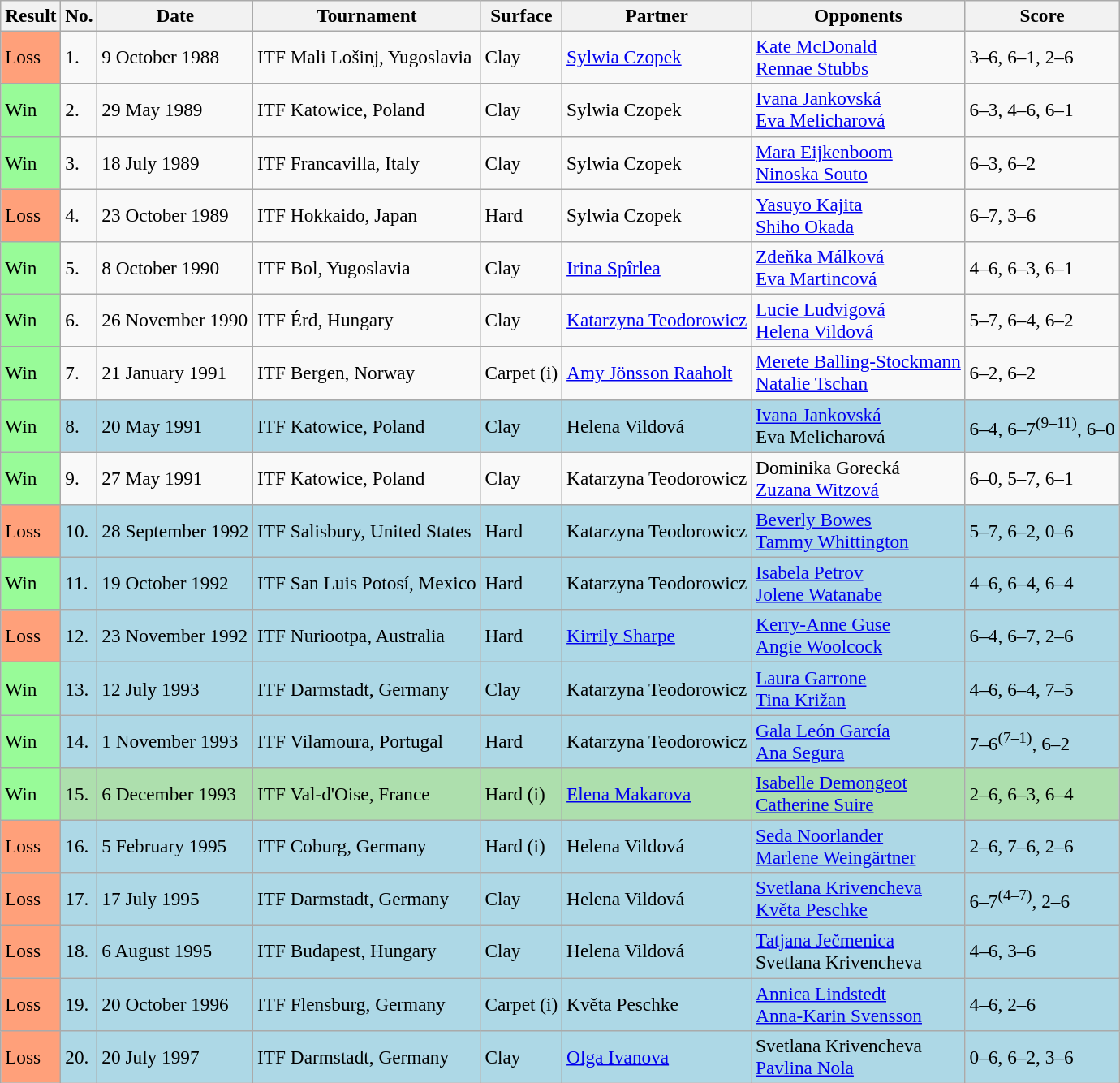<table class="sortable wikitable" style=font-size:97%>
<tr>
<th>Result</th>
<th>No.</th>
<th>Date</th>
<th>Tournament</th>
<th>Surface</th>
<th>Partner</th>
<th>Opponents</th>
<th>Score</th>
</tr>
<tr>
<td style="background:#ffa07a;">Loss</td>
<td>1.</td>
<td>9 October 1988</td>
<td>ITF Mali Lošinj, Yugoslavia</td>
<td>Clay</td>
<td> <a href='#'>Sylwia Czopek</a></td>
<td> <a href='#'>Kate McDonald</a> <br>  <a href='#'>Rennae Stubbs</a></td>
<td>3–6, 6–1, 2–6</td>
</tr>
<tr>
<td style="background:#98fb98;">Win</td>
<td>2.</td>
<td>29 May 1989</td>
<td>ITF Katowice, Poland</td>
<td>Clay</td>
<td> Sylwia Czopek</td>
<td> <a href='#'>Ivana Jankovská</a> <br>  <a href='#'>Eva Melicharová</a></td>
<td>6–3, 4–6, 6–1</td>
</tr>
<tr>
<td style="background:#98fb98;">Win</td>
<td>3.</td>
<td>18 July 1989</td>
<td>ITF Francavilla, Italy</td>
<td>Clay</td>
<td> Sylwia Czopek</td>
<td> <a href='#'>Mara Eijkenboom</a> <br>  <a href='#'>Ninoska Souto</a></td>
<td>6–3, 6–2</td>
</tr>
<tr>
<td style="background:#ffa07a;">Loss</td>
<td>4.</td>
<td>23 October 1989</td>
<td>ITF Hokkaido, Japan</td>
<td>Hard</td>
<td> Sylwia Czopek</td>
<td> <a href='#'>Yasuyo Kajita</a> <br>  <a href='#'>Shiho Okada</a></td>
<td>6–7, 3–6</td>
</tr>
<tr>
<td style="background:#98fb98;">Win</td>
<td>5.</td>
<td>8 October 1990</td>
<td>ITF Bol, Yugoslavia</td>
<td>Clay</td>
<td> <a href='#'>Irina Spîrlea</a></td>
<td> <a href='#'>Zdeňka Málková</a> <br>  <a href='#'>Eva Martincová</a></td>
<td>4–6, 6–3, 6–1</td>
</tr>
<tr>
<td style="background:#98fb98;">Win</td>
<td>6.</td>
<td>26 November 1990</td>
<td>ITF Érd, Hungary</td>
<td>Clay</td>
<td> <a href='#'>Katarzyna Teodorowicz</a></td>
<td> <a href='#'>Lucie Ludvigová</a> <br>  <a href='#'>Helena Vildová</a></td>
<td>5–7, 6–4, 6–2</td>
</tr>
<tr>
<td style="background:#98fb98;">Win</td>
<td>7.</td>
<td>21 January 1991</td>
<td>ITF Bergen, Norway</td>
<td>Carpet (i)</td>
<td> <a href='#'>Amy Jönsson Raaholt</a></td>
<td> <a href='#'>Merete Balling-Stockmann</a> <br>  <a href='#'>Natalie Tschan</a></td>
<td>6–2, 6–2</td>
</tr>
<tr style="background:lightblue;">
<td style="background:#98fb98;">Win</td>
<td>8.</td>
<td>20 May 1991</td>
<td>ITF Katowice, Poland</td>
<td>Clay</td>
<td> Helena Vildová</td>
<td> <a href='#'>Ivana Jankovská</a> <br>  Eva Melicharová</td>
<td>6–4, 6–7<sup>(9–11)</sup>, 6–0</td>
</tr>
<tr>
<td style="background:#98fb98;">Win</td>
<td>9.</td>
<td>27 May 1991</td>
<td>ITF Katowice, Poland</td>
<td>Clay</td>
<td> Katarzyna Teodorowicz</td>
<td> Dominika Gorecká <br>  <a href='#'>Zuzana Witzová</a></td>
<td>6–0, 5–7, 6–1</td>
</tr>
<tr style="background:lightblue;">
<td style="background:#ffa07a;">Loss</td>
<td>10.</td>
<td>28 September 1992</td>
<td>ITF Salisbury, United States</td>
<td>Hard</td>
<td> Katarzyna Teodorowicz</td>
<td> <a href='#'>Beverly Bowes</a> <br>  <a href='#'>Tammy Whittington</a></td>
<td>5–7, 6–2, 0–6</td>
</tr>
<tr style="background:lightblue;">
<td style="background:#98fb98;">Win</td>
<td>11.</td>
<td>19 October 1992</td>
<td>ITF San Luis Potosí, Mexico</td>
<td>Hard</td>
<td> Katarzyna Teodorowicz</td>
<td> <a href='#'>Isabela Petrov</a> <br>  <a href='#'>Jolene Watanabe</a></td>
<td>4–6, 6–4, 6–4</td>
</tr>
<tr style="background:lightblue;">
<td style="background:#ffa07a;">Loss</td>
<td>12.</td>
<td>23 November 1992</td>
<td>ITF Nuriootpa, Australia</td>
<td>Hard</td>
<td> <a href='#'>Kirrily Sharpe</a></td>
<td> <a href='#'>Kerry-Anne Guse</a> <br>  <a href='#'>Angie Woolcock</a></td>
<td>6–4, 6–7, 2–6</td>
</tr>
<tr style="background:lightblue;">
<td style="background:#98fb98;">Win</td>
<td>13.</td>
<td>12 July 1993</td>
<td>ITF Darmstadt, Germany</td>
<td>Clay</td>
<td> Katarzyna Teodorowicz</td>
<td> <a href='#'>Laura Garrone</a> <br>  <a href='#'>Tina Križan</a></td>
<td>4–6, 6–4, 7–5</td>
</tr>
<tr style="background:lightblue;">
<td style="background:#98fb98;">Win</td>
<td>14.</td>
<td>1 November 1993</td>
<td>ITF Vilamoura, Portugal</td>
<td>Hard</td>
<td> Katarzyna Teodorowicz</td>
<td> <a href='#'>Gala León García</a> <br>  <a href='#'>Ana Segura</a></td>
<td>7–6<sup>(7–1)</sup>, 6–2</td>
</tr>
<tr style="background:#addfad;">
<td style="background:#98fb98;">Win</td>
<td>15.</td>
<td>6 December 1993</td>
<td>ITF Val-d'Oise, France</td>
<td>Hard (i)</td>
<td> <a href='#'>Elena Makarova</a></td>
<td> <a href='#'>Isabelle Demongeot</a> <br>  <a href='#'>Catherine Suire</a></td>
<td>2–6, 6–3, 6–4</td>
</tr>
<tr style="background:lightblue;">
<td style="background:#ffa07a;">Loss</td>
<td>16.</td>
<td>5 February 1995</td>
<td>ITF Coburg, Germany</td>
<td>Hard (i)</td>
<td> Helena Vildová</td>
<td> <a href='#'>Seda Noorlander</a> <br>  <a href='#'>Marlene Weingärtner</a></td>
<td>2–6, 7–6, 2–6</td>
</tr>
<tr style="background:lightblue;">
<td style="background:#ffa07a;">Loss</td>
<td>17.</td>
<td>17 July 1995</td>
<td>ITF Darmstadt, Germany</td>
<td>Clay</td>
<td> Helena Vildová</td>
<td> <a href='#'>Svetlana Krivencheva</a> <br>  <a href='#'>Květa Peschke</a></td>
<td>6–7<sup>(4–7)</sup>, 2–6</td>
</tr>
<tr style="background:lightblue;">
<td style="background:#ffa07a;">Loss</td>
<td>18.</td>
<td>6 August 1995</td>
<td>ITF Budapest, Hungary</td>
<td>Clay</td>
<td> Helena Vildová</td>
<td> <a href='#'>Tatjana Ječmenica</a> <br>  Svetlana Krivencheva</td>
<td>4–6, 3–6</td>
</tr>
<tr style="background:lightblue;">
<td style="background:#ffa07a;">Loss</td>
<td>19.</td>
<td>20 October 1996</td>
<td>ITF Flensburg, Germany</td>
<td>Carpet (i)</td>
<td> Květa Peschke</td>
<td> <a href='#'>Annica Lindstedt</a> <br>  <a href='#'>Anna-Karin Svensson</a></td>
<td>4–6, 2–6</td>
</tr>
<tr style="background:lightblue;">
<td style="background:#ffa07a;">Loss</td>
<td>20.</td>
<td>20 July 1997</td>
<td>ITF Darmstadt, Germany</td>
<td>Clay</td>
<td> <a href='#'>Olga Ivanova</a></td>
<td> Svetlana Krivencheva <br>  <a href='#'>Pavlina Nola</a></td>
<td>0–6, 6–2, 3–6</td>
</tr>
</table>
